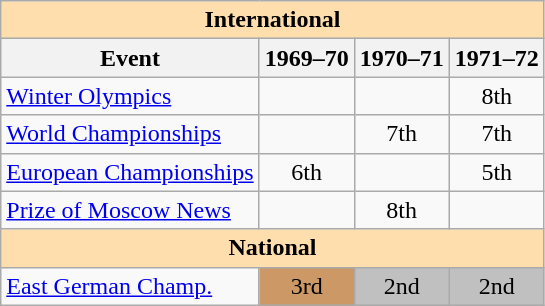<table class="wikitable" style="text-align:center">
<tr>
<th style="background-color: #ffdead; " colspan=4 align=center>International</th>
</tr>
<tr>
<th>Event</th>
<th>1969–70</th>
<th>1970–71</th>
<th>1971–72</th>
</tr>
<tr>
<td align=left><a href='#'>Winter Olympics</a></td>
<td></td>
<td></td>
<td>8th</td>
</tr>
<tr>
<td align=left><a href='#'>World Championships</a></td>
<td></td>
<td>7th</td>
<td>7th</td>
</tr>
<tr>
<td align=left><a href='#'>European Championships</a></td>
<td>6th</td>
<td></td>
<td>5th</td>
</tr>
<tr>
<td align=left><a href='#'>Prize of Moscow News</a></td>
<td></td>
<td>8th</td>
<td></td>
</tr>
<tr>
<th style="background-color: #ffdead; " colspan=4 align=center>National</th>
</tr>
<tr>
<td align=left><a href='#'>East German Champ.</a></td>
<td bgcolor=cc9966>3rd</td>
<td bgcolor=silver>2nd</td>
<td bgcolor=silver>2nd</td>
</tr>
</table>
